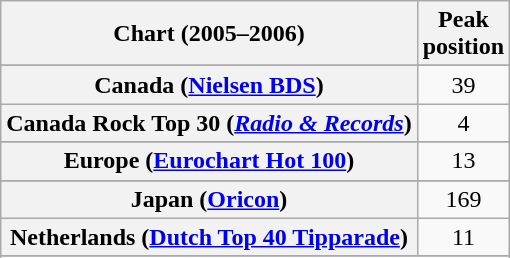<table class="wikitable sortable plainrowheaders" style="text-align:center">
<tr>
<th scope="col">Chart (2005–2006)</th>
<th scope="col">Peak<br>position</th>
</tr>
<tr>
</tr>
<tr>
<th scope="row">Canada (<a href='#'>Nielsen BDS</a>)</th>
<td>39</td>
</tr>
<tr>
<th scope="row">Canada Rock Top 30 (<em><a href='#'>Radio & Records</a></em>)</th>
<td>4</td>
</tr>
<tr>
</tr>
<tr>
<th scope="row">Europe (<a href='#'>Eurochart Hot 100</a>)</th>
<td>13</td>
</tr>
<tr>
</tr>
<tr>
</tr>
<tr>
</tr>
<tr>
</tr>
<tr>
<th scope="row">Japan (<a href='#'>Oricon</a>)</th>
<td>169</td>
</tr>
<tr>
<th scope="row">Netherlands (<a href='#'>Dutch Top 40 Tipparade</a>)</th>
<td>11</td>
</tr>
<tr>
</tr>
<tr>
</tr>
<tr>
</tr>
<tr>
</tr>
<tr>
</tr>
<tr>
</tr>
<tr>
</tr>
<tr>
</tr>
<tr>
</tr>
<tr>
</tr>
<tr>
</tr>
</table>
